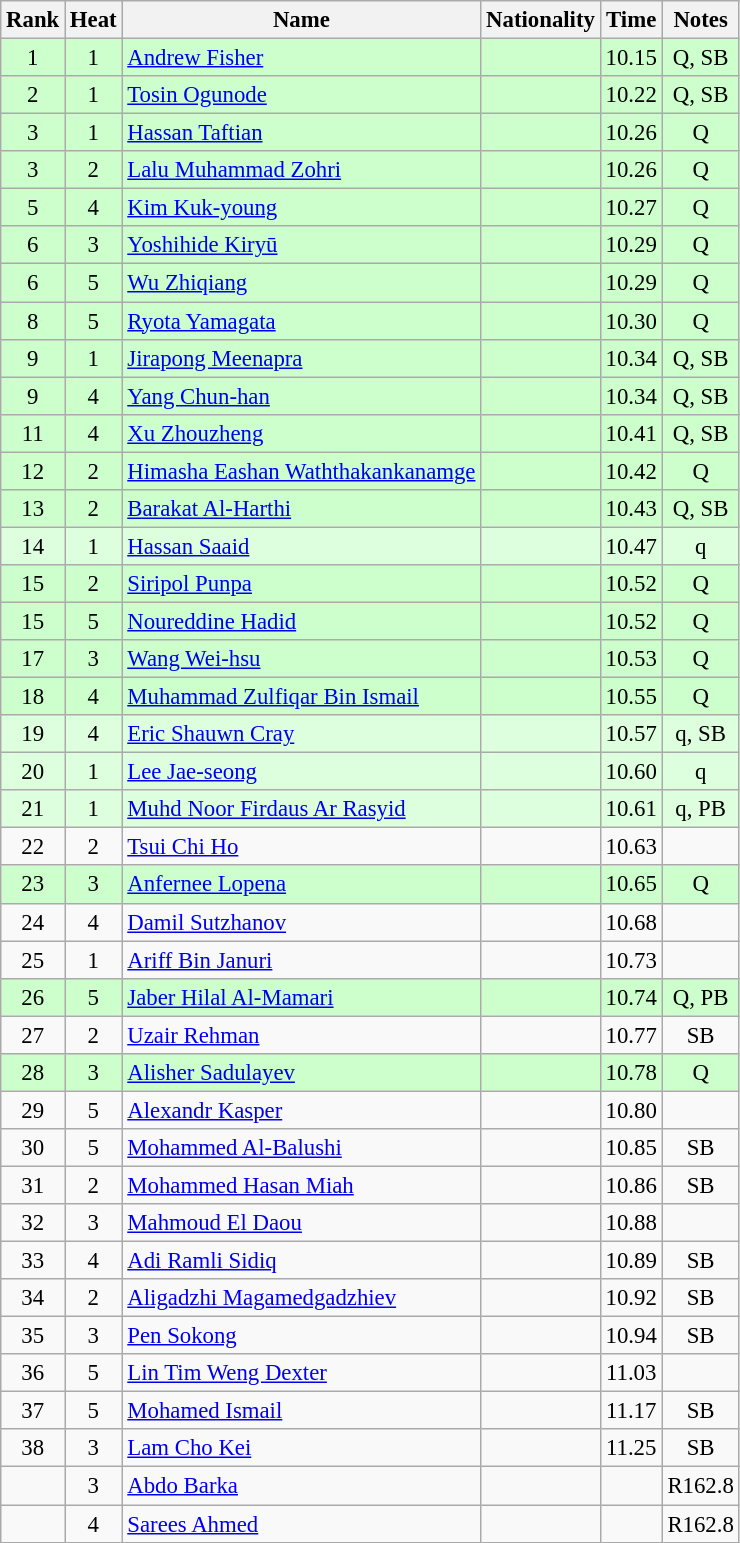<table class="wikitable sortable" style="text-align:center; font-size:95%">
<tr>
<th>Rank</th>
<th>Heat</th>
<th>Name</th>
<th>Nationality</th>
<th>Time</th>
<th>Notes</th>
</tr>
<tr bgcolor=ccffcc>
<td>1</td>
<td>1</td>
<td align=left><a href='#'>Andrew Fisher</a></td>
<td align=left></td>
<td>10.15</td>
<td>Q, SB</td>
</tr>
<tr bgcolor=ccffcc>
<td>2</td>
<td>1</td>
<td align=left><a href='#'>Tosin Ogunode</a></td>
<td align=left></td>
<td>10.22</td>
<td>Q, SB</td>
</tr>
<tr bgcolor=ccffcc>
<td>3</td>
<td>1</td>
<td align=left><a href='#'>Hassan Taftian</a></td>
<td align=left></td>
<td>10.26</td>
<td>Q</td>
</tr>
<tr bgcolor=ccffcc>
<td>3</td>
<td>2</td>
<td align=left><a href='#'>Lalu Muhammad Zohri</a></td>
<td align=left></td>
<td>10.26</td>
<td>Q</td>
</tr>
<tr bgcolor=ccffcc>
<td>5</td>
<td>4</td>
<td align=left><a href='#'>Kim Kuk-young</a></td>
<td align=left></td>
<td>10.27</td>
<td>Q</td>
</tr>
<tr bgcolor=ccffcc>
<td>6</td>
<td>3</td>
<td align=left><a href='#'>Yoshihide Kiryū</a></td>
<td align=left></td>
<td>10.29</td>
<td>Q</td>
</tr>
<tr bgcolor=ccffcc>
<td>6</td>
<td>5</td>
<td align=left><a href='#'>Wu Zhiqiang</a></td>
<td align=left></td>
<td>10.29</td>
<td>Q</td>
</tr>
<tr bgcolor=ccffcc>
<td>8</td>
<td>5</td>
<td align=left><a href='#'>Ryota Yamagata</a></td>
<td align=left></td>
<td>10.30</td>
<td>Q</td>
</tr>
<tr bgcolor=ccffcc>
<td>9</td>
<td>1</td>
<td align=left><a href='#'>Jirapong Meenapra</a></td>
<td align=left></td>
<td>10.34</td>
<td>Q, SB</td>
</tr>
<tr bgcolor=ccffcc>
<td>9</td>
<td>4</td>
<td align=left><a href='#'>Yang Chun-han</a></td>
<td align=left></td>
<td>10.34</td>
<td>Q, SB</td>
</tr>
<tr bgcolor=ccffcc>
<td>11</td>
<td>4</td>
<td align=left><a href='#'>Xu Zhouzheng</a></td>
<td align=left></td>
<td>10.41</td>
<td>Q, SB</td>
</tr>
<tr bgcolor=ccffcc>
<td>12</td>
<td>2</td>
<td align=left><a href='#'>Himasha Eashan Waththakankanamge</a></td>
<td align=left></td>
<td>10.42</td>
<td>Q</td>
</tr>
<tr bgcolor=ccffcc>
<td>13</td>
<td>2</td>
<td align=left><a href='#'>Barakat Al-Harthi</a></td>
<td align=left></td>
<td>10.43</td>
<td>Q, SB</td>
</tr>
<tr bgcolor=ddffdd>
<td>14</td>
<td>1</td>
<td align=left><a href='#'>Hassan Saaid</a></td>
<td align=left></td>
<td>10.47</td>
<td>q</td>
</tr>
<tr bgcolor=ccffcc>
<td>15</td>
<td>2</td>
<td align=left><a href='#'>Siripol Punpa</a></td>
<td align=left></td>
<td>10.52</td>
<td>Q</td>
</tr>
<tr bgcolor=ccffcc>
<td>15</td>
<td>5</td>
<td align=left><a href='#'>Noureddine Hadid</a></td>
<td align=left></td>
<td>10.52</td>
<td>Q</td>
</tr>
<tr bgcolor=ccffcc>
<td>17</td>
<td>3</td>
<td align=left><a href='#'>Wang Wei-hsu</a></td>
<td align=left></td>
<td>10.53</td>
<td>Q</td>
</tr>
<tr bgcolor=ccffcc>
<td>18</td>
<td>4</td>
<td align=left><a href='#'>Muhammad Zulfiqar Bin Ismail</a></td>
<td align=left></td>
<td>10.55</td>
<td>Q</td>
</tr>
<tr bgcolor=ddffdd>
<td>19</td>
<td>4</td>
<td align=left><a href='#'>Eric Shauwn Cray</a></td>
<td align=left></td>
<td>10.57</td>
<td>q, SB</td>
</tr>
<tr bgcolor=ddffdd>
<td>20</td>
<td>1</td>
<td align=left><a href='#'>Lee Jae-seong</a></td>
<td align=left></td>
<td>10.60</td>
<td>q</td>
</tr>
<tr bgcolor=ddffdd>
<td>21</td>
<td>1</td>
<td align=left><a href='#'>Muhd Noor Firdaus Ar Rasyid</a></td>
<td align=left></td>
<td>10.61</td>
<td>q, PB</td>
</tr>
<tr>
<td>22</td>
<td>2</td>
<td align=left><a href='#'>Tsui Chi Ho</a></td>
<td align=left></td>
<td>10.63</td>
<td></td>
</tr>
<tr bgcolor=ccffcc>
<td>23</td>
<td>3</td>
<td align=left><a href='#'>Anfernee Lopena</a></td>
<td align=left></td>
<td>10.65</td>
<td>Q</td>
</tr>
<tr>
<td>24</td>
<td>4</td>
<td align=left><a href='#'>Damil Sutzhanov</a></td>
<td align=left></td>
<td>10.68</td>
<td></td>
</tr>
<tr>
<td>25</td>
<td>1</td>
<td align=left><a href='#'>Ariff Bin Januri</a></td>
<td align=left></td>
<td>10.73</td>
<td></td>
</tr>
<tr bgcolor=ccffcc>
<td>26</td>
<td>5</td>
<td align=left><a href='#'>Jaber Hilal Al-Mamari</a></td>
<td align=left></td>
<td>10.74</td>
<td>Q, PB</td>
</tr>
<tr>
<td>27</td>
<td>2</td>
<td align=left><a href='#'>Uzair Rehman</a></td>
<td align=left></td>
<td>10.77</td>
<td>SB</td>
</tr>
<tr bgcolor=ccffcc>
<td>28</td>
<td>3</td>
<td align=left><a href='#'>Alisher Sadulayev</a></td>
<td align=left></td>
<td>10.78</td>
<td>Q</td>
</tr>
<tr>
<td>29</td>
<td>5</td>
<td align=left><a href='#'>Alexandr Kasper</a></td>
<td align=left></td>
<td>10.80</td>
<td></td>
</tr>
<tr>
<td>30</td>
<td>5</td>
<td align=left><a href='#'>Mohammed Al-Balushi</a></td>
<td align=left></td>
<td>10.85</td>
<td>SB</td>
</tr>
<tr>
<td>31</td>
<td>2</td>
<td align=left><a href='#'>Mohammed Hasan Miah</a></td>
<td align=left></td>
<td>10.86</td>
<td>SB</td>
</tr>
<tr>
<td>32</td>
<td>3</td>
<td align=left><a href='#'>Mahmoud El Daou</a></td>
<td align=left></td>
<td>10.88</td>
<td></td>
</tr>
<tr>
<td>33</td>
<td>4</td>
<td align=left><a href='#'>Adi Ramli Sidiq</a></td>
<td align=left></td>
<td>10.89</td>
<td>SB</td>
</tr>
<tr>
<td>34</td>
<td>2</td>
<td align=left><a href='#'>Aligadzhi Magamedgadzhiev</a></td>
<td align=left></td>
<td>10.92</td>
<td>SB</td>
</tr>
<tr>
<td>35</td>
<td>3</td>
<td align=left><a href='#'>Pen Sokong</a></td>
<td align=left></td>
<td>10.94</td>
<td>SB</td>
</tr>
<tr>
<td>36</td>
<td>5</td>
<td align=left><a href='#'>Lin Tim Weng Dexter</a></td>
<td align=left></td>
<td>11.03</td>
<td></td>
</tr>
<tr>
<td>37</td>
<td>5</td>
<td align=left><a href='#'>Mohamed Ismail</a></td>
<td align=left></td>
<td>11.17</td>
<td>SB</td>
</tr>
<tr>
<td>38</td>
<td>3</td>
<td align=left><a href='#'>Lam Cho Kei</a></td>
<td align=left></td>
<td>11.25</td>
<td>SB</td>
</tr>
<tr>
<td></td>
<td>3</td>
<td align=left><a href='#'>Abdo Barka</a></td>
<td align=left></td>
<td></td>
<td>R162.8</td>
</tr>
<tr>
<td></td>
<td>4</td>
<td align=left><a href='#'>Sarees Ahmed</a></td>
<td align=left></td>
<td></td>
<td>R162.8</td>
</tr>
</table>
